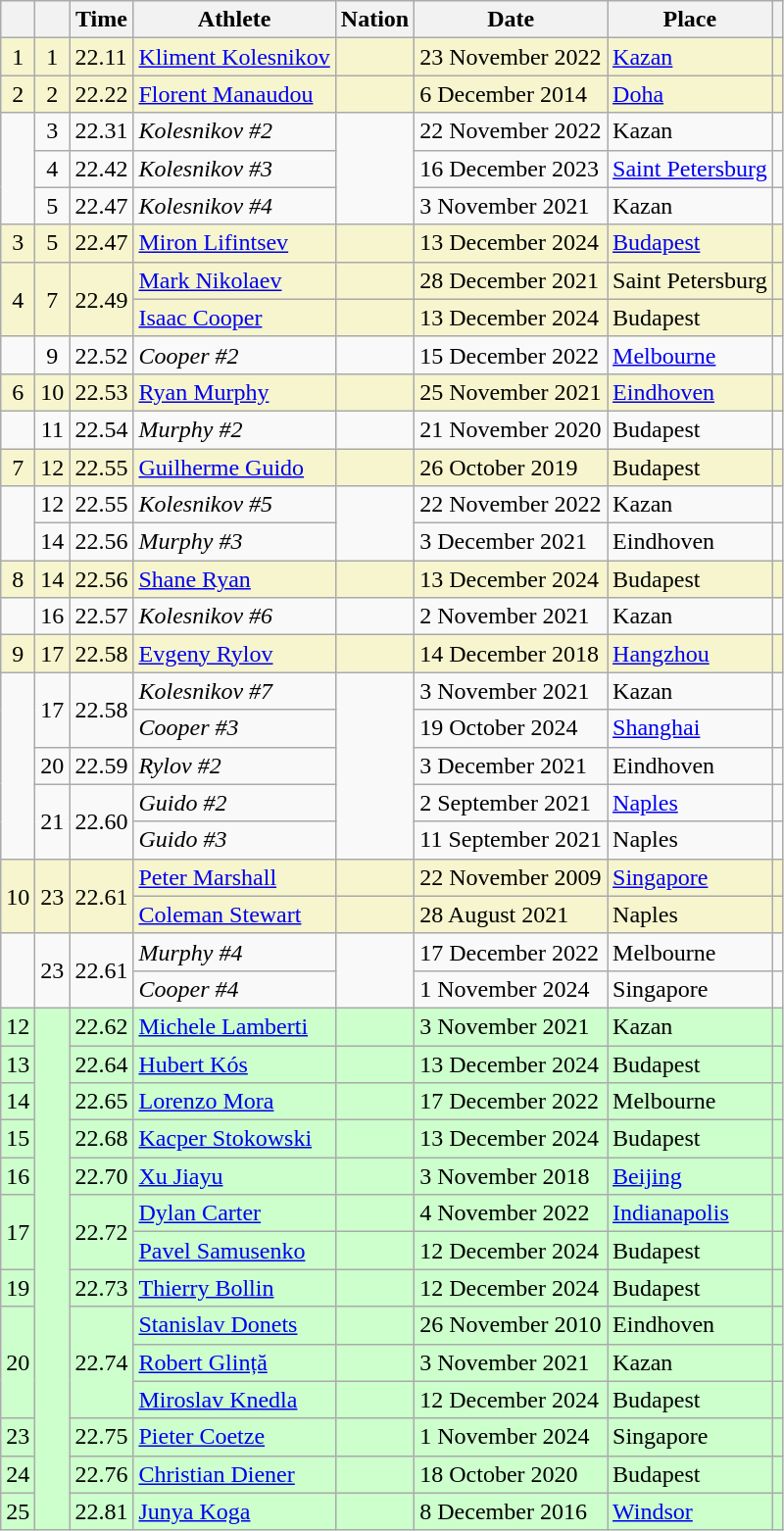<table class="wikitable sortable">
<tr>
<th></th>
<th></th>
<th>Time</th>
<th>Athlete</th>
<th>Nation</th>
<th>Date</th>
<th>Place</th>
<th class="unsortable"></th>
</tr>
<tr bgcolor=f6F5CE>
<td align=center>1</td>
<td align=center>1</td>
<td>22.11</td>
<td><a href='#'>Kliment Kolesnikov</a></td>
<td></td>
<td>23 November 2022</td>
<td><a href='#'>Kazan</a></td>
<td></td>
</tr>
<tr bgcolor=f6F5CE>
<td align=center>2</td>
<td align=center>2</td>
<td>22.22</td>
<td><a href='#'>Florent Manaudou</a></td>
<td></td>
<td>6 December 2014</td>
<td><a href='#'>Doha</a></td>
<td></td>
</tr>
<tr>
<td rowspan="3"></td>
<td align=center>3</td>
<td>22.31</td>
<td><em>Kolesnikov #2</em></td>
<td rowspan="3"></td>
<td>22 November 2022</td>
<td>Kazan</td>
<td></td>
</tr>
<tr>
<td align=center>4</td>
<td>22.42</td>
<td><em>Kolesnikov #3</em></td>
<td>16 December 2023</td>
<td><a href='#'>Saint Petersburg</a></td>
<td></td>
</tr>
<tr>
<td align=center>5</td>
<td>22.47</td>
<td><em>Kolesnikov #4</em></td>
<td>3 November 2021</td>
<td>Kazan</td>
<td></td>
</tr>
<tr bgcolor=f6F5CE>
<td align=center>3</td>
<td align=center>5</td>
<td>22.47</td>
<td><a href='#'>Miron Lifintsev</a></td>
<td></td>
<td>13 December 2024</td>
<td><a href='#'>Budapest</a></td>
<td></td>
</tr>
<tr bgcolor=f6F5CE>
<td rowspan="2" align=center>4</td>
<td rowspan="2" align=center>7</td>
<td rowspan="2">22.49</td>
<td><a href='#'>Mark Nikolaev</a></td>
<td></td>
<td>28 December 2021</td>
<td>Saint Petersburg</td>
<td></td>
</tr>
<tr bgcolor=f6F5CE>
<td><a href='#'>Isaac Cooper</a></td>
<td></td>
<td>13 December 2024</td>
<td>Budapest</td>
<td></td>
</tr>
<tr>
<td></td>
<td align=center>9</td>
<td>22.52</td>
<td><em>Cooper #2</em></td>
<td></td>
<td>15 December 2022</td>
<td><a href='#'>Melbourne</a></td>
<td></td>
</tr>
<tr bgcolor=f6F5CE>
<td align=center>6</td>
<td align=center>10</td>
<td>22.53</td>
<td><a href='#'>Ryan Murphy</a></td>
<td></td>
<td>25 November 2021</td>
<td><a href='#'>Eindhoven</a></td>
<td></td>
</tr>
<tr>
<td></td>
<td align=center>11</td>
<td>22.54</td>
<td><em>Murphy #2</em></td>
<td></td>
<td>21 November 2020</td>
<td>Budapest</td>
<td></td>
</tr>
<tr bgcolor=f6F5CE>
<td align=center>7</td>
<td align=center>12</td>
<td>22.55</td>
<td><a href='#'>Guilherme Guido</a></td>
<td></td>
<td>26 October 2019</td>
<td>Budapest</td>
<td></td>
</tr>
<tr>
<td rowspan="2"></td>
<td align=center>12</td>
<td>22.55</td>
<td><em>Kolesnikov #5</em></td>
<td rowspan="2"></td>
<td>22 November 2022</td>
<td>Kazan</td>
<td></td>
</tr>
<tr>
<td align=center>14</td>
<td>22.56</td>
<td><em>Murphy #3</em></td>
<td>3 December 2021</td>
<td>Eindhoven</td>
<td></td>
</tr>
<tr bgcolor=f6F5CE>
<td align=center>8</td>
<td align=center>14</td>
<td>22.56</td>
<td><a href='#'>Shane Ryan</a></td>
<td></td>
<td>13 December 2024</td>
<td>Budapest</td>
<td></td>
</tr>
<tr>
<td></td>
<td align=center>16</td>
<td>22.57</td>
<td><em>Kolesnikov #6</em></td>
<td></td>
<td>2 November 2021</td>
<td>Kazan</td>
<td></td>
</tr>
<tr bgcolor=f6F5CE>
<td align=center>9</td>
<td align=center>17</td>
<td>22.58</td>
<td><a href='#'>Evgeny Rylov</a></td>
<td></td>
<td>14 December 2018</td>
<td><a href='#'>Hangzhou</a></td>
<td></td>
</tr>
<tr>
<td rowspan="5"></td>
<td rowspan="2" align=center>17</td>
<td rowspan="2">22.58</td>
<td><em>Kolesnikov #7</em></td>
<td rowspan="5"></td>
<td>3 November 2021</td>
<td>Kazan</td>
<td></td>
</tr>
<tr>
<td><em>Cooper #3</em></td>
<td>19 October 2024</td>
<td><a href='#'>Shanghai</a></td>
<td></td>
</tr>
<tr>
<td align=center>20</td>
<td>22.59</td>
<td><em>Rylov #2</em></td>
<td>3 December 2021</td>
<td>Eindhoven</td>
<td></td>
</tr>
<tr>
<td rowspan="2" align=center>21</td>
<td rowspan="2">22.60</td>
<td><em>Guido #2</em></td>
<td>2 September 2021</td>
<td><a href='#'>Naples</a></td>
<td></td>
</tr>
<tr>
<td><em>Guido #3</em></td>
<td>11 September 2021</td>
<td>Naples</td>
<td></td>
</tr>
<tr bgcolor=f6F5CE>
<td rowspan="2" align=center>10</td>
<td rowspan="2" align=center>23</td>
<td rowspan="2">22.61</td>
<td><a href='#'>Peter Marshall</a></td>
<td></td>
<td>22 November 2009</td>
<td><a href='#'>Singapore</a></td>
<td></td>
</tr>
<tr bgcolor=f6F5CE>
<td><a href='#'>Coleman Stewart</a></td>
<td></td>
<td>28 August 2021</td>
<td>Naples</td>
<td></td>
</tr>
<tr>
<td rowspan="2"></td>
<td rowspan="2" align=center>23</td>
<td rowspan="2">22.61</td>
<td><em>Murphy #4</em></td>
<td rowspan="2"></td>
<td>17 December 2022</td>
<td>Melbourne</td>
<td></td>
</tr>
<tr>
<td><em>Cooper #4</em></td>
<td>1 November 2024</td>
<td>Singapore</td>
<td></td>
</tr>
<tr bgcolor=CCFFCC>
<td align=center>12</td>
<td rowspan="20"></td>
<td>22.62</td>
<td><a href='#'>Michele Lamberti</a></td>
<td></td>
<td>3 November 2021</td>
<td>Kazan</td>
<td></td>
</tr>
<tr bgcolor=CCFFCC>
<td align=center>13</td>
<td>22.64</td>
<td><a href='#'>Hubert Kós</a></td>
<td></td>
<td>13 December 2024</td>
<td>Budapest</td>
<td></td>
</tr>
<tr bgcolor=CCFFCC>
<td align=center>14</td>
<td>22.65</td>
<td><a href='#'>Lorenzo Mora</a></td>
<td></td>
<td>17 December 2022</td>
<td>Melbourne</td>
<td></td>
</tr>
<tr bgcolor=CCFFCC>
<td align=center>15</td>
<td>22.68</td>
<td><a href='#'>Kacper Stokowski</a></td>
<td></td>
<td>13 December 2024</td>
<td>Budapest</td>
<td></td>
</tr>
<tr bgcolor=CCFFCC>
<td align=center>16</td>
<td>22.70</td>
<td><a href='#'>Xu Jiayu</a></td>
<td></td>
<td>3 November 2018</td>
<td><a href='#'>Beijing</a></td>
<td></td>
</tr>
<tr bgcolor=CCFFCC>
<td rowspan="2" align=center>17</td>
<td rowspan="2">22.72</td>
<td><a href='#'>Dylan Carter</a></td>
<td></td>
<td>4 November 2022</td>
<td><a href='#'>Indianapolis</a></td>
<td></td>
</tr>
<tr bgcolor=CCFFCC>
<td><a href='#'>Pavel Samusenko</a></td>
<td></td>
<td>12 December 2024</td>
<td>Budapest</td>
<td></td>
</tr>
<tr bgcolor=CCFFCC>
<td align=center>19</td>
<td>22.73</td>
<td><a href='#'>Thierry Bollin</a></td>
<td></td>
<td>12 December 2024</td>
<td>Budapest</td>
<td></td>
</tr>
<tr bgcolor=CCFFCC>
<td rowspan="3" align=center>20</td>
<td rowspan="3">22.74</td>
<td><a href='#'>Stanislav Donets</a></td>
<td></td>
<td>26 November 2010</td>
<td>Eindhoven</td>
<td></td>
</tr>
<tr bgcolor=CCFFCC>
<td><a href='#'>Robert Glință</a></td>
<td></td>
<td>3 November 2021</td>
<td>Kazan</td>
<td></td>
</tr>
<tr bgcolor=CCFFCC>
<td><a href='#'>Miroslav Knedla</a></td>
<td></td>
<td>12 December 2024</td>
<td>Budapest</td>
<td></td>
</tr>
<tr bgcolor=CCFFCC>
<td align=center>23</td>
<td>22.75</td>
<td><a href='#'>Pieter Coetze</a></td>
<td></td>
<td>1 November 2024</td>
<td>Singapore</td>
<td></td>
</tr>
<tr bgcolor=CCFFCC>
<td align=center>24</td>
<td>22.76</td>
<td><a href='#'>Christian Diener</a></td>
<td></td>
<td>18 October 2020</td>
<td>Budapest</td>
<td></td>
</tr>
<tr bgcolor=CCFFCC>
<td align=center>25</td>
<td>22.81</td>
<td><a href='#'>Junya Koga</a></td>
<td></td>
<td>8 December 2016</td>
<td><a href='#'>Windsor</a></td>
<td></td>
</tr>
</table>
